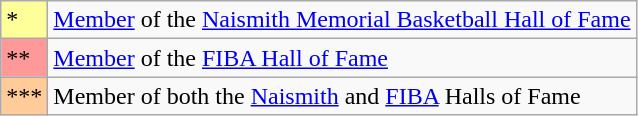<table class="wikitable sortable">
<tr>
<td style="background-color:#FFFF99; border:1px solid #aaaaaa;">*</td>
<td><a href='#'>Member</a> of the <a href='#'>Naismith Memorial Basketball Hall of Fame</a></td>
</tr>
<tr>
<td style="background-color:#FF9999; border:1px solid #aaaaaa;">**</td>
<td><a href='#'>Member</a> of the <a href='#'>FIBA Hall of Fame</a></td>
</tr>
<tr>
<td style="background-color:#FFCC99; border:1px solid #aaaaaa;">***</td>
<td>Member of both the <a href='#'>Naismith</a> and <a href='#'>FIBA</a> Halls of Fame</td>
</tr>
</table>
